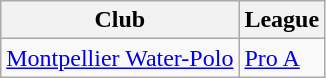<table class="wikitable">
<tr>
<th>Club</th>
<th>League</th>
</tr>
<tr>
<td><a href='#'>Montpellier Water-Polo</a></td>
<td><a href='#'>Pro A</a></td>
</tr>
</table>
